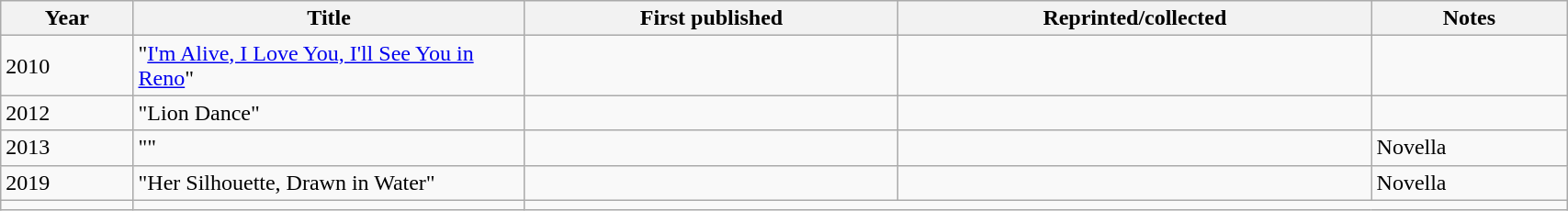<table class='wikitable sortable' width='90%'>
<tr>
<th>Year</th>
<th width="25%">Title</th>
<th>First published</th>
<th>Reprinted/collected</th>
<th>Notes</th>
</tr>
<tr>
<td>2010</td>
<td>"<a href='#'>I'm Alive, I Love You, I'll See You in Reno</a>"</td>
<td></td>
<td></td>
<td></td>
</tr>
<tr>
<td>2012</td>
<td>"Lion Dance"</td>
<td></td>
<td></td>
<td></td>
</tr>
<tr>
<td>2013</td>
<td>""</td>
<td></td>
<td></td>
<td>Novella</td>
</tr>
<tr>
<td>2019</td>
<td>"Her Silhouette, Drawn in Water"</td>
<td></td>
<td></td>
<td>Novella</td>
</tr>
<tr>
<td></td>
<td></td>
</tr>
</table>
